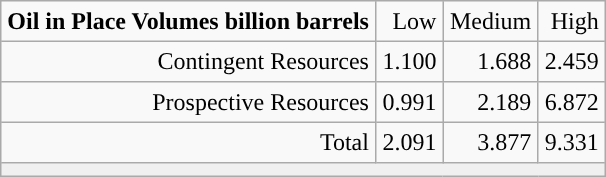<table border=1 cellpadding=4 align=center cellspacing=0 style="text-align:right; background:#f9f9f9; border:1px #aaa solid; border-collapse:collapse;">
<tr>
<th align=left>Oil in Place Volumes billion barrels</th>
<td>Low</td>
<td>Medium</td>
<td>High</td>
</tr>
<tr>
<td>Contingent Resources</td>
<td>1.100</td>
<td>1.688</td>
<td>2.459</td>
</tr>
<tr>
<td>Prospective Resources</td>
<td>0.991</td>
<td>2.189</td>
<td>6.872</td>
</tr>
<tr>
<td>Total</td>
<td>2.091</td>
<td>3.877</td>
<td>9.331</td>
</tr>
<tr>
<td colspan=14 align=center bgcolor=#f0f0f0></td>
</tr>
</table>
